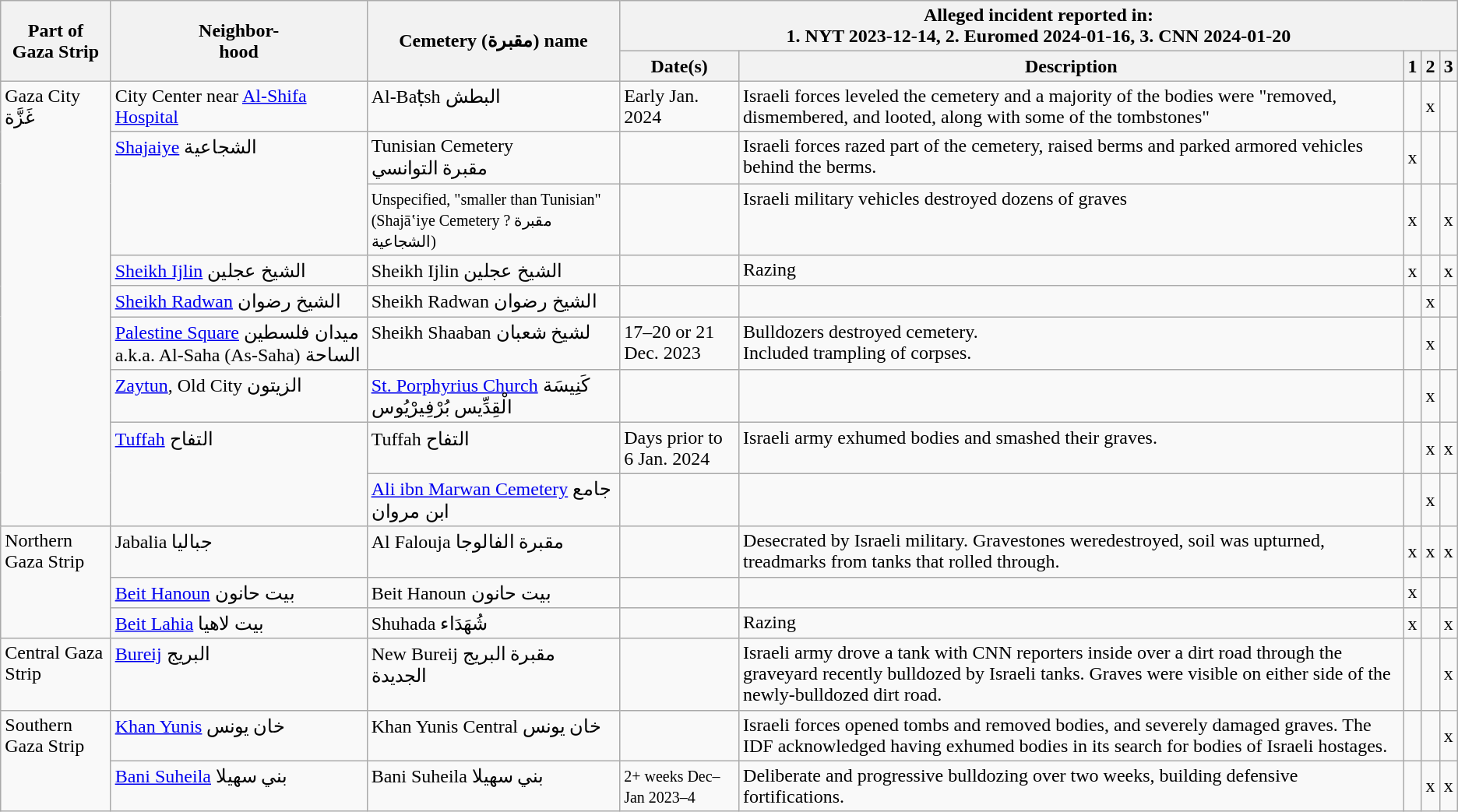<table class="wikitable static-row-numbers floatright">
<tr>
<th rowspan=2>Part of Gaza Strip</th>
<th rowspan=2>Neighbor-<br>hood</th>
<th rowspan=2>Cemetery (مقبرة) name</th>
<th colspan = 5>Alleged incident reported in:<br>1. NYT 2023-12-14, 2. Euromed 2024-01-16, 3. CNN 2024-01-20</th>
</tr>
<tr>
<th>Date(s)</th>
<th>Description</th>
<th>1</th>
<th>2</th>
<th>3</th>
</tr>
<tr>
<td style="vertical-align:top;" rowspan=9>Gaza City غَزَّة</td>
<td style="vertical-align:top;">City Center near <a href='#'>Al-Shifa Hospital</a></td>
<td style="vertical-align:top;">Al-Baṭsh البطش</td>
<td style="vertical-align:top;">Early Jan. 2024</td>
<td style="vertical-align:top;">Israeli forces leveled the cemetery and a majority of the bodies were "removed, dismembered, and looted, along with some of the tombstones"</td>
<td></td>
<td style=text-align:center>x</td>
<td></td>
</tr>
<tr>
<td style="vertical-align:top;" rowspan=2><a href='#'>Shajaiye</a> الشجاعية</td>
<td style="vertical-align:top;">Tunisian Cemetery <br> مقبرة التوانسي</td>
<td style="vertical-align:top;"></td>
<td style="vertical-align:top;">Israeli forces razed part of the cemetery, raised berms and parked armored vehicles behind the berms.</td>
<td style=text-align:center>x</td>
<td></td>
<td></td>
</tr>
<tr>
<td style="vertical-align:top;row-height↔︎:110%"><small>Unspecified, "smaller than Tunisian" (Shajā‛iye Cemetery ? مقبرة الشجاعية)</small></td>
<td style="vertical-align:top;"></td>
<td style="vertical-align:top;">Israeli military vehicles destroyed dozens of graves</td>
<td style=text-align:center>x</td>
<td></td>
<td style=text-align:center>x</td>
</tr>
<tr>
<td style="vertical-align:top;"><a href='#'>Sheikh Ijlin</a> الشيخ عجلين</td>
<td style="vertical-align:top;">Sheikh Ijlin الشيخ عجلين</td>
<td style="vertical-align:top;"></td>
<td style="vertical-align:top;">Razing</td>
<td style=text-align:center>x</td>
<td></td>
<td style=text-align:center>x</td>
</tr>
<tr>
<td style="vertical-align:top;"><a href='#'>Sheikh Radwan</a> الشيخ رضوان</td>
<td style="vertical-align:top;">Sheikh Radwan الشيخ رضوان</td>
<td></td>
<td></td>
<td></td>
<td style=text-align:center>x</td>
<td></td>
</tr>
<tr>
<td style="vertical-align:top;"><a href='#'>Palestine Square</a> ميدان فلسطين a.k.a. Al-Saha (As-Saha) الساحة</td>
<td style="vertical-align:top;">Sheikh Shaaban لشيخ شعبان</td>
<td style="vertical-align:top;">17–20 or 21 Dec. 2023</td>
<td style="vertical-align:top;">Bulldozers destroyed cemetery.<br>Included trampling of corpses.</td>
<td></td>
<td style=text-align:center>x</td>
<td></td>
</tr>
<tr>
<td style="vertical-align:top;"><a href='#'>Zaytun</a>, Old City الزيتون</td>
<td style="vertical-align:top;"><a href='#'>St. Porphyrius Church</a> كَنِيسَة الْقِدِّيس بُرْفِيرْيُوس</td>
<td></td>
<td></td>
<td></td>
<td style=text-align:center>x</td>
<td></td>
</tr>
<tr>
<td style="vertical-align:top;" rowspan=2><a href='#'>Tuffah</a> التفاح</td>
<td style="vertical-align:top;">Tuffah التفاح</td>
<td style="vertical-align:top;">Days prior to 6 Jan. 2024</td>
<td style="vertical-align:top;">Israeli army exhumed bodies and smashed their graves.</td>
<td></td>
<td style=text-align:center>x</td>
<td style=text-align:center>x</td>
</tr>
<tr>
<td style="vertical-align:top;"><a href='#'>Ali ibn Marwan Cemetery</a> جامع ابن مروان</td>
<td></td>
<td></td>
<td></td>
<td style=text-align:center>x</td>
<td></td>
</tr>
<tr>
<td style="vertical-align:top;" rowspan=3>Northern Gaza Strip</td>
<td style="vertical-align:top;">Jabalia جباليا</td>
<td style="vertical-align:top;">Al Falouja  مقبرة الفالوجا</td>
<td style="vertical-align:top;"></td>
<td style="vertical-align:top;">Desecrated by Israeli military. Gravestones weredestroyed, soil was upturned, treadmarks from tanks that rolled through.</td>
<td style=text-align:center>x</td>
<td style=text-align:center>x</td>
<td style=text-align:center>x</td>
</tr>
<tr>
<td style="vertical-align:top;"><a href='#'>Beit Hanoun</a> بيت حانون</td>
<td style="vertical-align:top;">Beit Hanoun بيت حانون</td>
<td style="vertical-align:top;"></td>
<td></td>
<td style=text-align:center>x</td>
<td></td>
<td></td>
</tr>
<tr>
<td style="vertical-align:top;"><a href='#'>Beit Lahia</a> بيت لاهيا</td>
<td style="vertical-align:top;">Shuhada شُهَدَاء</td>
<td style="vertical-align:top;"></td>
<td style="vertical-align:top;">Razing</td>
<td style=text-align:center>x</td>
<td></td>
<td style=text-align:center>x</td>
</tr>
<tr>
<td style="vertical-align:top;">Central Gaza Strip</td>
<td style="vertical-align:top;"><a href='#'>Bureij</a> البريج</td>
<td style="vertical-align:top;">New Bureij  مقبرة البريج الجديدة</td>
<td style="vertical-align:top;"></td>
<td style="vertical-align:top;">Israeli army drove a tank with CNN reporters inside over a dirt road through the graveyard recently bulldozed by Israeli tanks. Graves were visible on either side of the newly-bulldozed dirt road.</td>
<td></td>
<td></td>
<td style=text-align:center>x</td>
</tr>
<tr>
<td style="vertical-align:top;" rowspan=2>Southern Gaza Strip</td>
<td style="vertical-align:top;"><a href='#'>Khan Yunis</a> خان يونس</td>
<td style="vertical-align:top;">Khan Yunis Central  خان يونس</td>
<td style="vertical-align:top;"></td>
<td style="vertical-align:top;">Israeli forces opened tombs and removed bodies, and severely damaged graves. The IDF acknowledged having exhumed bodies in its search for bodies of Israeli hostages.</td>
<td></td>
<td></td>
<td style=text-align:center>x</td>
</tr>
<tr>
<td style="vertical-align:top;"><a href='#'>Bani Suheila</a> بني سهيلا</td>
<td style="vertical-align:top;">Bani Suheila بني سهيلا</td>
<td style="vertical-align:top;row-height:110%;"><small>2+ weeks Dec–Jan 2023–4</small></td>
<td style="vertical-align:top;">Deliberate and progressive bulldozing over two weeks, building defensive fortifications.</td>
<td></td>
<td style=text-align:center>x</td>
<td style=text-align:center>x</td>
</tr>
</table>
